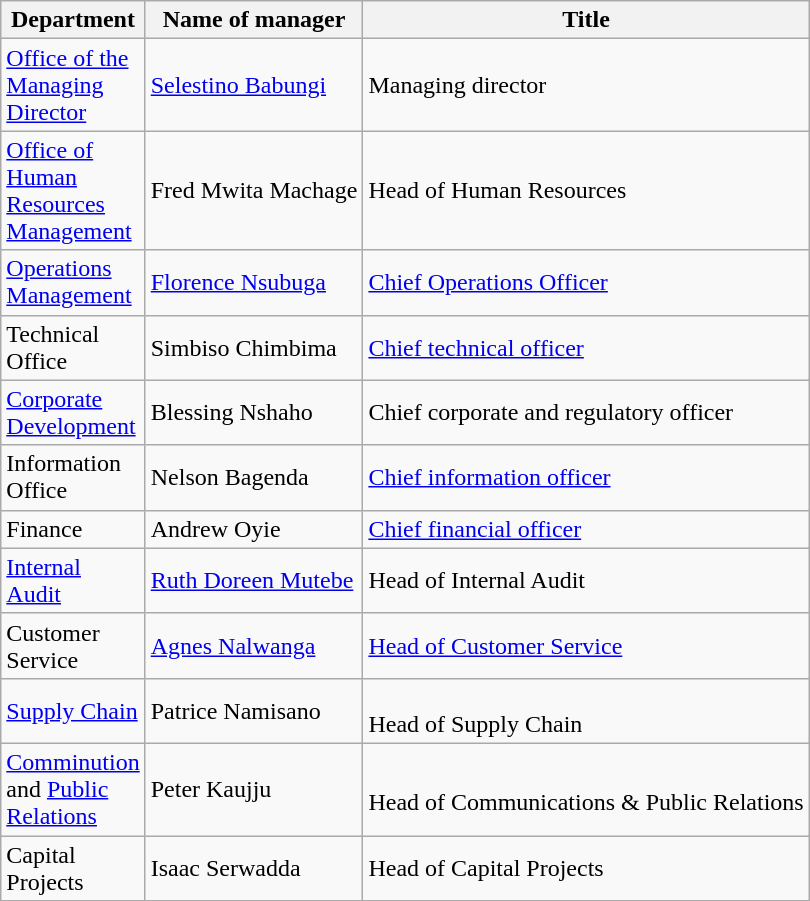<table class="wikitable sortable" style="margin-left:auto;margin-right:auto">
<tr>
<th style="width:2em;">Department</th>
<th>Name of manager</th>
<th>Title</th>
</tr>
<tr>
<td><a href='#'>Office of the Managing Director</a></td>
<td><a href='#'>Selestino Babungi</a></td>
<td>Managing director</td>
</tr>
<tr>
<td><a href='#'>Office of Human Resources Management</a></td>
<td>Fred Mwita Machage</td>
<td>Head of Human Resources</td>
</tr>
<tr>
<td><a href='#'>Operations Management</a></td>
<td><a href='#'>Florence Nsubuga</a></td>
<td><a href='#'>Chief Operations Officer</a></td>
</tr>
<tr>
<td>Technical Office</td>
<td>Simbiso Chimbima</td>
<td><a href='#'>Chief technical officer</a></td>
</tr>
<tr>
<td><a href='#'>Corporate Development</a></td>
<td>Blessing Nshaho</td>
<td>Chief corporate and regulatory officer</td>
</tr>
<tr>
<td>Information Office</td>
<td>Nelson Bagenda</td>
<td><a href='#'>Chief information officer</a></td>
</tr>
<tr>
<td>Finance</td>
<td>Andrew Oyie</td>
<td><a href='#'>Chief financial officer</a></td>
</tr>
<tr>
<td><a href='#'>Internal Audit</a></td>
<td><a href='#'>Ruth Doreen Mutebe</a></td>
<td>Head of Internal Audit</td>
</tr>
<tr>
<td>Customer Service</td>
<td><a href='#'>Agnes Nalwanga</a></td>
<td><a href='#'>Head of Customer Service</a></td>
</tr>
<tr>
<td><a href='#'>Supply Chain</a></td>
<td>Patrice Namisano</td>
<td><br>Head of Supply Chain</td>
</tr>
<tr>
<td><a href='#'>Comminution</a> and <a href='#'>Public Relations</a></td>
<td>Peter Kaujju</td>
<td><br>Head of Communications & Public Relations</td>
</tr>
<tr>
<td>Capital Projects</td>
<td>Isaac Serwadda</td>
<td>Head of Capital Projects</td>
</tr>
<tr>
</tr>
</table>
